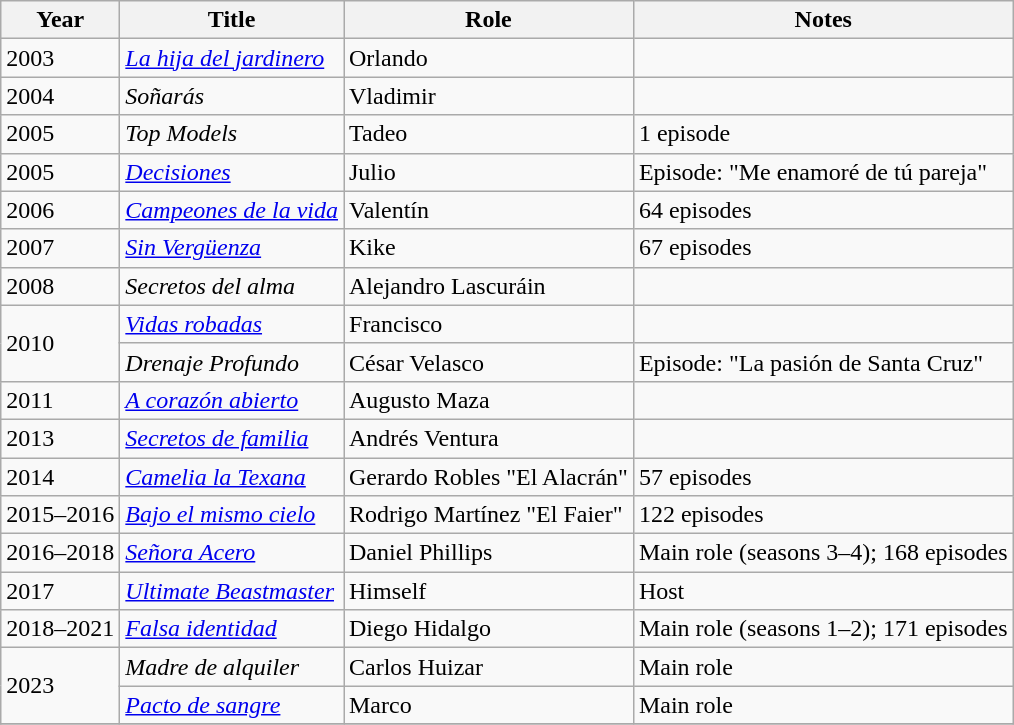<table class="wikitable sortable">
<tr>
<th>Year</th>
<th>Title</th>
<th>Role</th>
<th>Notes</th>
</tr>
<tr>
<td>2003</td>
<td><em><a href='#'>La hija del jardinero</a></em></td>
<td>Orlando</td>
<td></td>
</tr>
<tr>
<td>2004</td>
<td><em>Soñarás</em></td>
<td>Vladimir</td>
<td></td>
</tr>
<tr>
<td>2005</td>
<td><em>Top Models</em></td>
<td>Tadeo</td>
<td>1 episode</td>
</tr>
<tr>
<td>2005</td>
<td><em><a href='#'>Decisiones</a></em></td>
<td>Julio</td>
<td>Episode: "Me enamoré de tú pareja"</td>
</tr>
<tr>
<td>2006</td>
<td><em><a href='#'>Campeones de la vida</a></em></td>
<td>Valentín</td>
<td>64 episodes</td>
</tr>
<tr>
<td>2007</td>
<td><em><a href='#'>Sin Vergüenza</a></em></td>
<td>Kike</td>
<td>67 episodes</td>
</tr>
<tr>
<td>2008</td>
<td><em>Secretos del alma</em></td>
<td>Alejandro Lascuráin</td>
<td></td>
</tr>
<tr>
<td rowspan="2">2010</td>
<td><em><a href='#'>Vidas robadas</a></em></td>
<td>Francisco</td>
<td></td>
</tr>
<tr>
<td><em>Drenaje Profundo </em></td>
<td>César Velasco</td>
<td>Episode: "La pasión de Santa Cruz"</td>
</tr>
<tr>
<td>2011</td>
<td><em><a href='#'>A corazón abierto</a></em></td>
<td>Augusto Maza</td>
<td></td>
</tr>
<tr>
<td>2013</td>
<td><em><a href='#'>Secretos de familia</a></em></td>
<td>Andrés Ventura</td>
<td></td>
</tr>
<tr>
<td>2014</td>
<td><em><a href='#'>Camelia la Texana</a></em></td>
<td>Gerardo Robles "El Alacrán"</td>
<td>57 episodes</td>
</tr>
<tr>
<td>2015–2016</td>
<td><em><a href='#'>Bajo el mismo cielo</a></em></td>
<td>Rodrigo Martínez "El Faier"</td>
<td>122 episodes</td>
</tr>
<tr>
<td>2016–2018</td>
<td><em><a href='#'>Señora Acero</a></em></td>
<td>Daniel Phillips</td>
<td>Main role (seasons 3–4); 168 episodes</td>
</tr>
<tr>
<td>2017</td>
<td><em><a href='#'>Ultimate Beastmaster</a></em></td>
<td>Himself</td>
<td>Host</td>
</tr>
<tr>
<td>2018–2021</td>
<td><em><a href='#'>Falsa identidad</a></em></td>
<td>Diego Hidalgo</td>
<td>Main role (seasons 1–2); 171 episodes</td>
</tr>
<tr>
<td rowspan="2">2023</td>
<td><em>Madre de alquiler</em></td>
<td>Carlos Huizar</td>
<td>Main role</td>
</tr>
<tr>
<td><em><a href='#'>Pacto de sangre</a></em></td>
<td>Marco</td>
<td>Main role</td>
</tr>
<tr>
</tr>
</table>
